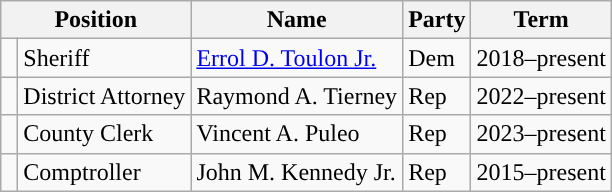<table class=wikitable>
<tr>
<th colspan=2 align=center valign=bottom>Position</th>
<th style="text-align:center;">Name</th>
<th valign=bottom>Party</th>
<th valign=bottom>Term</th>
</tr>
<tr>
<td style="background-color:"> </td>
<td>Sheriff</td>
<td><a href='#'>Errol D. Toulon Jr.</a></td>
<td>Dem</td>
<td>2018–present</td>
</tr>
<tr>
<td style="background-color:"> </td>
<td>District Attorney</td>
<td>Raymond A. Tierney</td>
<td>Rep</td>
<td>2022–present</td>
</tr>
<tr>
<td style="background-color:"> </td>
<td>County Clerk</td>
<td>Vincent A. Puleo</td>
<td>Rep</td>
<td>2023–present</td>
</tr>
<tr>
<td style="background-color:"> </td>
<td>Comptroller</td>
<td>John M. Kennedy Jr.</td>
<td>Rep</td>
<td>2015–present</td>
</tr>
</table>
